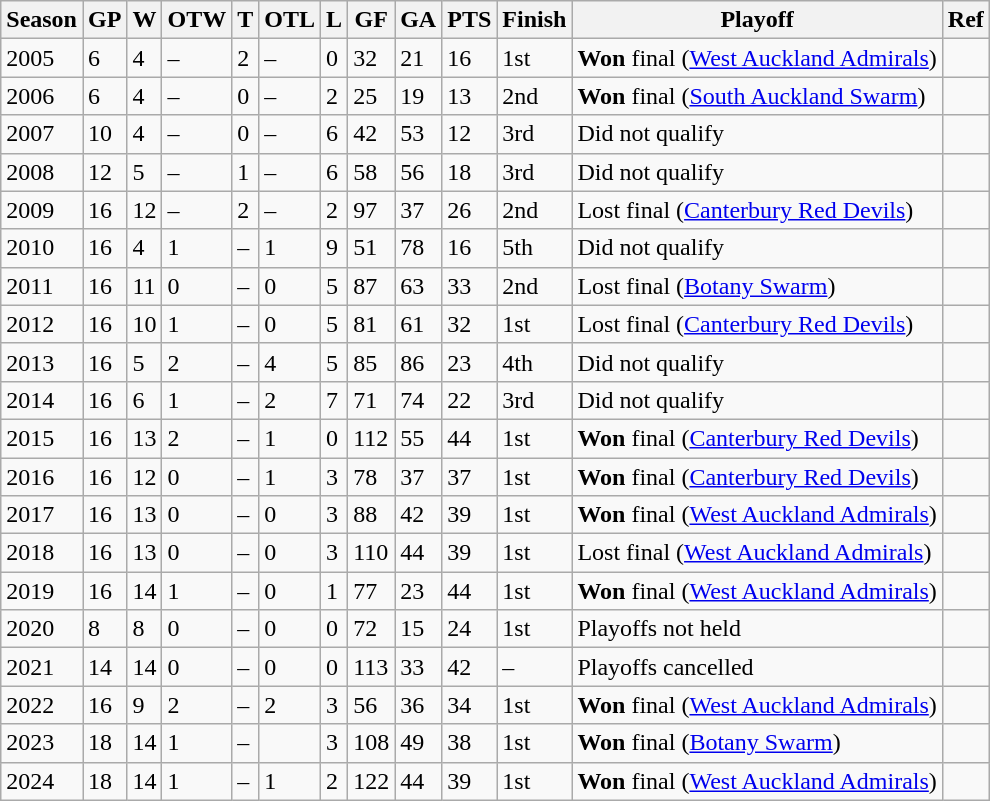<table class="wikitable">
<tr>
<th>Season</th>
<th>GP</th>
<th>W</th>
<th>OTW</th>
<th>T</th>
<th>OTL</th>
<th>L</th>
<th>GF</th>
<th>GA</th>
<th>PTS</th>
<th>Finish</th>
<th>Playoff</th>
<th>Ref</th>
</tr>
<tr>
<td>2005</td>
<td>6</td>
<td>4</td>
<td>–</td>
<td>2</td>
<td>–</td>
<td>0</td>
<td>32</td>
<td>21</td>
<td>16</td>
<td>1st</td>
<td><strong>Won</strong> final (<a href='#'>West Auckland Admirals</a>)</td>
<td></td>
</tr>
<tr>
<td>2006</td>
<td>6</td>
<td>4</td>
<td>–</td>
<td>0</td>
<td>–</td>
<td>2</td>
<td>25</td>
<td>19</td>
<td>13</td>
<td>2nd</td>
<td><strong>Won</strong> final (<a href='#'>South Auckland Swarm</a>)</td>
<td></td>
</tr>
<tr>
<td>2007</td>
<td>10</td>
<td>4</td>
<td>–</td>
<td>0</td>
<td>–</td>
<td>6</td>
<td>42</td>
<td>53</td>
<td>12</td>
<td>3rd</td>
<td>Did not qualify</td>
<td></td>
</tr>
<tr>
<td>2008</td>
<td>12</td>
<td>5</td>
<td>–</td>
<td>1</td>
<td>–</td>
<td>6</td>
<td>58</td>
<td>56</td>
<td>18</td>
<td>3rd</td>
<td>Did not qualify</td>
<td></td>
</tr>
<tr>
<td>2009</td>
<td>16</td>
<td>12</td>
<td>–</td>
<td>2</td>
<td>–</td>
<td>2</td>
<td>97</td>
<td>37</td>
<td>26</td>
<td>2nd</td>
<td>Lost final (<a href='#'>Canterbury Red Devils</a>)</td>
<td></td>
</tr>
<tr>
<td>2010</td>
<td>16</td>
<td>4</td>
<td>1</td>
<td>–</td>
<td>1</td>
<td>9</td>
<td>51</td>
<td>78</td>
<td>16</td>
<td>5th</td>
<td>Did not qualify</td>
<td></td>
</tr>
<tr>
<td>2011</td>
<td>16</td>
<td>11</td>
<td>0</td>
<td>–</td>
<td>0</td>
<td>5</td>
<td>87</td>
<td>63</td>
<td>33</td>
<td>2nd</td>
<td>Lost final (<a href='#'>Botany Swarm</a>)</td>
<td></td>
</tr>
<tr>
<td>2012</td>
<td>16</td>
<td>10</td>
<td>1</td>
<td>–</td>
<td>0</td>
<td>5</td>
<td>81</td>
<td>61</td>
<td>32</td>
<td>1st</td>
<td>Lost final (<a href='#'>Canterbury Red Devils</a>)</td>
<td></td>
</tr>
<tr>
<td>2013</td>
<td>16</td>
<td>5</td>
<td>2</td>
<td>–</td>
<td>4</td>
<td>5</td>
<td>85</td>
<td>86</td>
<td>23</td>
<td>4th</td>
<td>Did not qualify</td>
<td></td>
</tr>
<tr>
<td>2014</td>
<td>16</td>
<td>6</td>
<td>1</td>
<td>–</td>
<td>2</td>
<td>7</td>
<td>71</td>
<td>74</td>
<td>22</td>
<td>3rd</td>
<td>Did not qualify</td>
<td></td>
</tr>
<tr>
<td>2015</td>
<td>16</td>
<td>13</td>
<td>2</td>
<td>–</td>
<td>1</td>
<td>0</td>
<td>112</td>
<td>55</td>
<td>44</td>
<td>1st</td>
<td><strong>Won</strong> final (<a href='#'>Canterbury Red Devils</a>)</td>
<td></td>
</tr>
<tr>
<td>2016</td>
<td>16</td>
<td>12</td>
<td>0</td>
<td>–</td>
<td>1</td>
<td>3</td>
<td>78</td>
<td>37</td>
<td>37</td>
<td>1st</td>
<td><strong>Won</strong> final (<a href='#'>Canterbury Red Devils</a>)</td>
<td></td>
</tr>
<tr>
<td>2017</td>
<td>16</td>
<td>13</td>
<td>0</td>
<td>–</td>
<td>0</td>
<td>3</td>
<td>88</td>
<td>42</td>
<td>39</td>
<td>1st</td>
<td><strong>Won</strong> final (<a href='#'>West Auckland Admirals</a>)</td>
<td></td>
</tr>
<tr>
<td>2018</td>
<td>16</td>
<td>13</td>
<td>0</td>
<td>–</td>
<td>0</td>
<td>3</td>
<td>110</td>
<td>44</td>
<td>39</td>
<td>1st</td>
<td>Lost final (<a href='#'>West Auckland Admirals</a>)</td>
<td></td>
</tr>
<tr>
<td>2019</td>
<td>16</td>
<td>14</td>
<td>1</td>
<td>–</td>
<td>0</td>
<td>1</td>
<td>77</td>
<td>23</td>
<td>44</td>
<td>1st</td>
<td><strong>Won</strong> final (<a href='#'>West Auckland Admirals</a>)</td>
<td></td>
</tr>
<tr>
<td>2020</td>
<td>8</td>
<td>8</td>
<td>0</td>
<td>–</td>
<td>0</td>
<td>0</td>
<td>72</td>
<td>15</td>
<td>24</td>
<td>1st</td>
<td>Playoffs not held</td>
<td></td>
</tr>
<tr>
<td>2021</td>
<td>14</td>
<td>14</td>
<td>0</td>
<td>–</td>
<td>0</td>
<td>0</td>
<td>113</td>
<td>33</td>
<td>42</td>
<td>–</td>
<td>Playoffs cancelled</td>
<td></td>
</tr>
<tr>
<td>2022</td>
<td>16</td>
<td>9</td>
<td>2</td>
<td>–</td>
<td>2</td>
<td>3</td>
<td>56</td>
<td>36</td>
<td>34</td>
<td>1st</td>
<td><strong>Won</strong> final (<a href='#'>West Auckland Admirals</a>)</td>
<td></td>
</tr>
<tr>
<td>2023</td>
<td>18</td>
<td>14</td>
<td>1</td>
<td>–</td>
<td></td>
<td>3</td>
<td>108</td>
<td>49</td>
<td>38</td>
<td>1st</td>
<td><strong>Won</strong> final (<a href='#'>Botany Swarm</a>)</td>
<td></td>
</tr>
<tr>
<td>2024</td>
<td>18</td>
<td>14</td>
<td>1</td>
<td>–</td>
<td>1</td>
<td>2</td>
<td>122</td>
<td>44</td>
<td>39</td>
<td>1st</td>
<td><strong>Won</strong> final (<a href='#'>West Auckland Admirals</a>)</td>
<td></td>
</tr>
</table>
